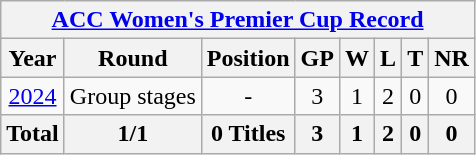<table class="wikitable" style="text-align: center; width=900px;">
<tr>
<th colspan="8"><a href='#'>ACC Women's Premier Cup Record</a></th>
</tr>
<tr>
<th>Year</th>
<th>Round</th>
<th>Position</th>
<th>GP</th>
<th>W</th>
<th>L</th>
<th>T</th>
<th>NR</th>
</tr>
<tr>
<td><a href='#'>2024</a> </td>
<td>Group stages</td>
<td>-</td>
<td>3</td>
<td>1</td>
<td>2</td>
<td>0</td>
<td>0</td>
</tr>
<tr>
<th>Total</th>
<th>1/1</th>
<th>0 Titles</th>
<th>3</th>
<th>1</th>
<th>2</th>
<th>0</th>
<th>0</th>
</tr>
</table>
